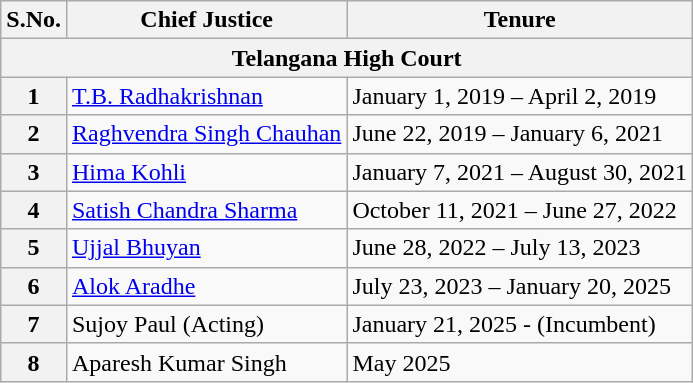<table class="wikitable sortable">
<tr>
<th>S.No.</th>
<th>Chief Justice</th>
<th>Tenure</th>
</tr>
<tr>
<th colspan="3">Telangana High Court</th>
</tr>
<tr>
<th>1</th>
<td><a href='#'>T.B. Radhakrishnan</a></td>
<td>January 1, 2019 – April 2, 2019</td>
</tr>
<tr>
<th>2</th>
<td><a href='#'>Raghvendra Singh Chauhan</a></td>
<td>June 22, 2019 – January 6, 2021</td>
</tr>
<tr>
<th>3</th>
<td><a href='#'>Hima Kohli</a></td>
<td>January 7, 2021 – August 30, 2021</td>
</tr>
<tr>
<th>4</th>
<td><a href='#'>Satish Chandra Sharma</a></td>
<td>October 11, 2021 – June 27, 2022</td>
</tr>
<tr>
<th>5</th>
<td><a href='#'>Ujjal Bhuyan</a></td>
<td>June 28, 2022 – July 13, 2023</td>
</tr>
<tr>
<th>6</th>
<td><a href='#'>Alok Aradhe</a></td>
<td>July 23, 2023 – January 20, 2025</td>
</tr>
<tr>
<th>7</th>
<td>Sujoy Paul (Acting)</td>
<td>January 21, 2025 - (Incumbent)</td>
</tr>
<tr>
<th>8</th>
<td>Aparesh Kumar Singh</td>
<td>May 2025</td>
</tr>
</table>
